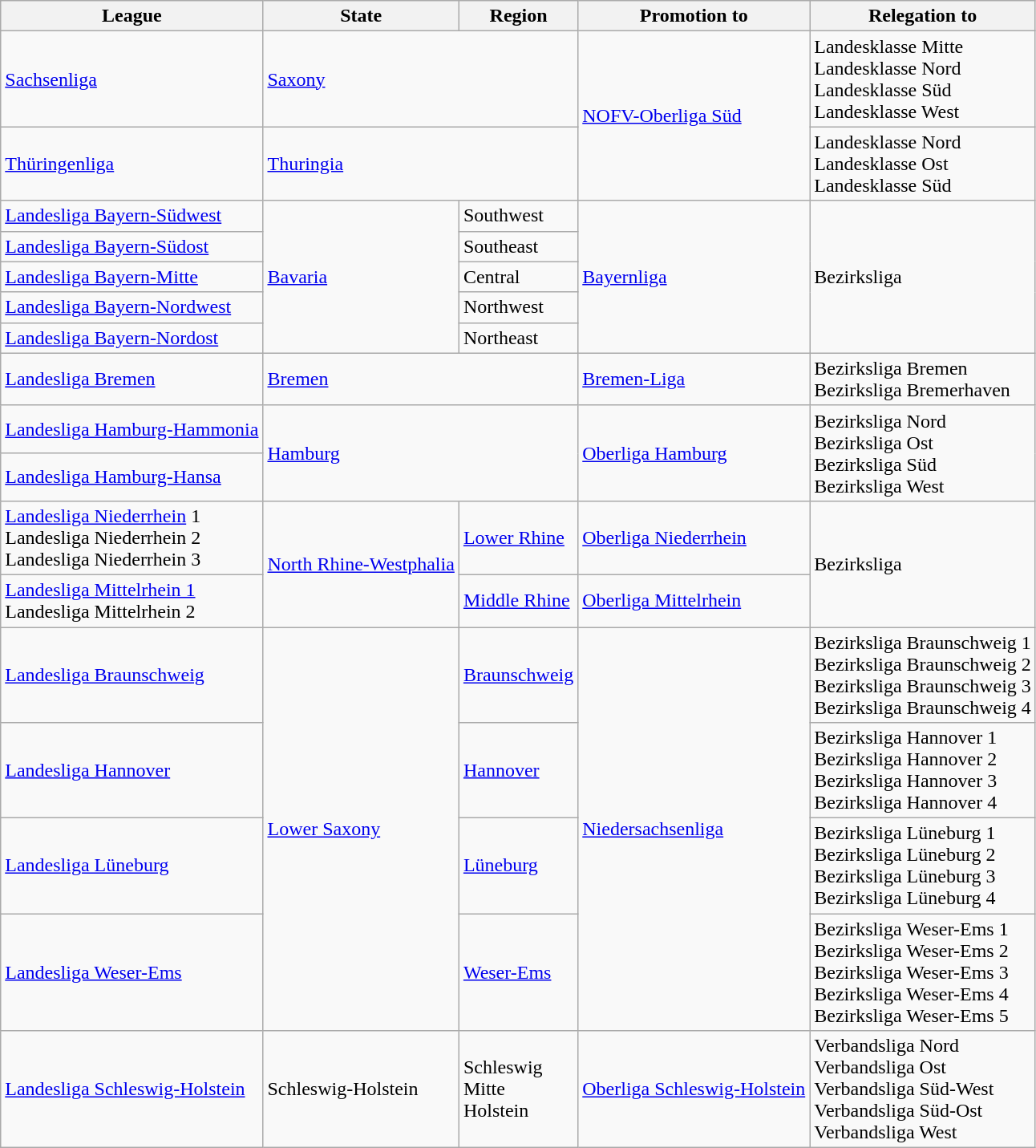<table class="wikitable">
<tr>
<th>League</th>
<th>State</th>
<th>Region</th>
<th>Promotion to</th>
<th>Relegation to</th>
</tr>
<tr>
<td><a href='#'>Sachsenliga</a></td>
<td colspan=2><a href='#'>Saxony</a></td>
<td rowspan=2><a href='#'>NOFV-Oberliga Süd</a></td>
<td>Landesklasse Mitte<br>Landesklasse Nord<br>Landesklasse Süd<br>Landesklasse West</td>
</tr>
<tr>
<td><a href='#'>Thüringenliga</a></td>
<td colspan=2><a href='#'>Thuringia</a></td>
<td>Landesklasse Nord <br>Landesklasse Ost<br>Landesklasse Süd</td>
</tr>
<tr>
<td><a href='#'>Landesliga Bayern-Südwest</a></td>
<td rowspan=5><a href='#'>Bavaria</a></td>
<td>Southwest</td>
<td rowspan=5><a href='#'>Bayernliga</a></td>
<td rowspan=5>Bezirksliga</td>
</tr>
<tr>
<td><a href='#'>Landesliga Bayern-Südost</a></td>
<td>Southeast</td>
</tr>
<tr>
<td><a href='#'>Landesliga Bayern-Mitte</a></td>
<td>Central</td>
</tr>
<tr>
<td><a href='#'>Landesliga Bayern-Nordwest</a></td>
<td>Northwest</td>
</tr>
<tr>
<td><a href='#'>Landesliga Bayern-Nordost</a></td>
<td>Northeast</td>
</tr>
<tr>
<td><a href='#'>Landesliga Bremen</a></td>
<td colspan=2><a href='#'>Bremen</a></td>
<td><a href='#'>Bremen-Liga</a></td>
<td>Bezirksliga Bremen<br>Bezirksliga Bremerhaven</td>
</tr>
<tr>
<td><a href='#'>Landesliga Hamburg-Hammonia</a></td>
<td colspan=2 rowspan=2><a href='#'>Hamburg</a></td>
<td rowspan=2><a href='#'>Oberliga Hamburg</a></td>
<td rowspan=2>Bezirksliga Nord<br>Bezirksliga Ost<br>Bezirksliga Süd<br>Bezirksliga West</td>
</tr>
<tr>
<td><a href='#'>Landesliga Hamburg-Hansa</a></td>
</tr>
<tr>
<td><a href='#'>Landesliga Niederrhein</a> 1<br>Landesliga Niederrhein 2<br>Landesliga Niederrhein 3</td>
<td rowspan=2><a href='#'>North Rhine-Westphalia</a></td>
<td><a href='#'>Lower Rhine</a></td>
<td><a href='#'>Oberliga Niederrhein</a></td>
<td rowspan=2>Bezirksliga</td>
</tr>
<tr>
<td><a href='#'>Landesliga Mittelrhein 1</a><br>Landesliga Mittelrhein 2</td>
<td><a href='#'>Middle Rhine</a></td>
<td><a href='#'>Oberliga Mittelrhein</a></td>
</tr>
<tr>
<td><a href='#'>Landesliga Braunschweig</a></td>
<td rowspan=4><a href='#'>Lower Saxony</a></td>
<td><a href='#'>Braunschweig</a></td>
<td rowspan=4><a href='#'>Niedersachsenliga</a></td>
<td>Bezirksliga Braunschweig 1<br>Bezirksliga Braunschweig 2<br>Bezirksliga Braunschweig 3<br>Bezirksliga Braunschweig 4</td>
</tr>
<tr>
<td><a href='#'>Landesliga Hannover</a></td>
<td><a href='#'>Hannover</a></td>
<td>Bezirksliga Hannover 1<br>Bezirksliga Hannover 2<br>Bezirksliga Hannover 3<br>Bezirksliga Hannover 4</td>
</tr>
<tr>
<td><a href='#'>Landesliga Lüneburg</a></td>
<td><a href='#'>Lüneburg</a></td>
<td>Bezirksliga Lüneburg 1<br>Bezirksliga Lüneburg 2<br>Bezirksliga Lüneburg 3<br>Bezirksliga Lüneburg 4</td>
</tr>
<tr>
<td><a href='#'>Landesliga Weser-Ems</a></td>
<td><a href='#'>Weser-Ems</a></td>
<td>Bezirksliga Weser-Ems 1<br>Bezirksliga Weser-Ems 2<br>Bezirksliga Weser-Ems 3<br>Bezirksliga Weser-Ems 4<br>Bezirksliga Weser-Ems 5</td>
</tr>
<tr>
<td><a href='#'>Landesliga Schleswig-Holstein</a></td>
<td>Schleswig-Holstein</td>
<td>Schleswig<br>Mitte<br>Holstein</td>
<td><a href='#'>Oberliga Schleswig-Holstein</a></td>
<td>Verbandsliga Nord<br>Verbandsliga Ost<br>Verbandsliga Süd-West<br>Verbandsliga Süd-Ost<br>Verbandsliga West</td>
</tr>
</table>
